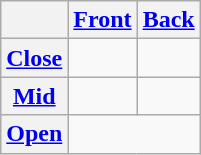<table class="wikitable" style="text-align:center">
<tr>
<th></th>
<th><a href='#'>Front</a></th>
<th><a href='#'>Back</a></th>
</tr>
<tr>
<th><a href='#'>Close</a></th>
<td></td>
<td></td>
</tr>
<tr>
<th><a href='#'>Mid</a></th>
<td></td>
<td></td>
</tr>
<tr>
<th><a href='#'>Open</a></th>
<td colspan=2></td>
</tr>
</table>
